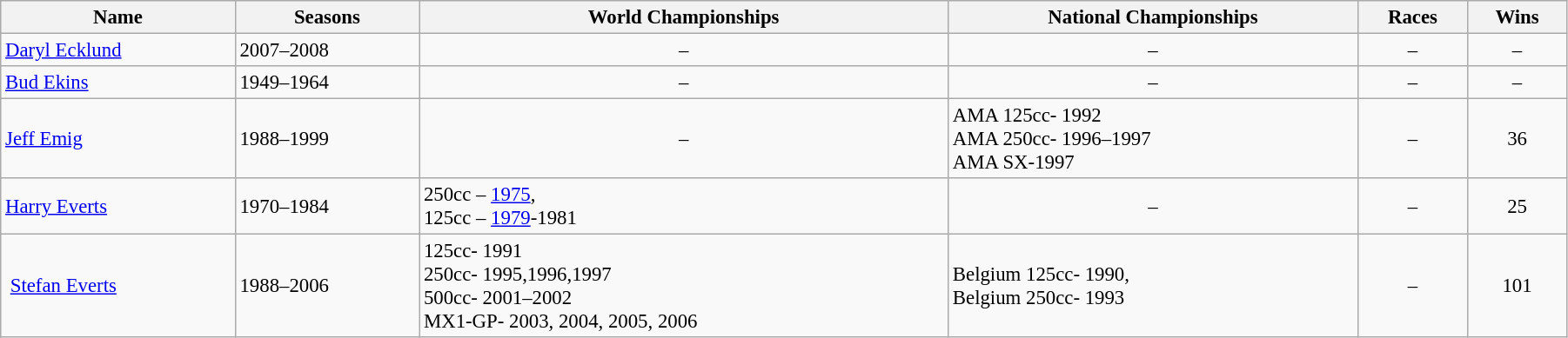<table class="sort wikitable sortable" style="font-size:95%;" width=95%>
<tr>
<th>Name</th>
<th>Seasons</th>
<th>World Championships</th>
<th>National Championships</th>
<th>Races</th>
<th>Wins</th>
</tr>
<tr>
<td> <a href='#'>Daryl Ecklund</a></td>
<td>2007–2008</td>
<td align="center">–</td>
<td align="center">–</td>
<td align="center">–</td>
<td align="center">–</td>
</tr>
<tr>
<td> <a href='#'>Bud Ekins</a></td>
<td>1949–1964</td>
<td align="center">–</td>
<td align="center">–</td>
<td align="center">–</td>
<td align="center">–</td>
</tr>
<tr>
<td> <a href='#'>Jeff Emig</a></td>
<td>1988–1999</td>
<td align="center">–</td>
<td>AMA 125cc- 1992<br>AMA 250cc- 1996–1997<br>AMA SX-1997</td>
<td align="center">–</td>
<td align="center">36</td>
</tr>
<tr>
<td> <a href='#'>Harry Everts</a></td>
<td>1970–1984</td>
<td>250cc – <a href='#'>1975</a>,<br>125cc – <a href='#'>1979</a>-1981</td>
<td align="center">–</td>
<td align="center">–</td>
<td align="center">25</td>
</tr>
<tr>
<td> <a href='#'>Stefan Everts</a></td>
<td>1988–2006</td>
<td>125cc- 1991<br>250cc- 1995,1996,1997<br>500cc- 2001–2002<br>MX1-GP- 2003, 2004, 2005, 2006</td>
<td>Belgium 125cc- 1990,<br>Belgium 250cc- 1993</td>
<td align="center">–</td>
<td align="center">101</td>
</tr>
</table>
